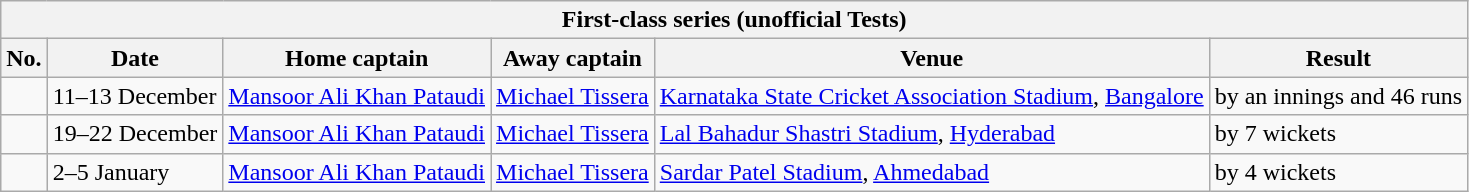<table class="wikitable">
<tr>
<th colspan="9">First-class series (unofficial Tests)</th>
</tr>
<tr>
<th>No.</th>
<th>Date</th>
<th>Home captain</th>
<th>Away captain</th>
<th>Venue</th>
<th>Result</th>
</tr>
<tr>
<td></td>
<td>11–13 December</td>
<td><a href='#'>Mansoor Ali Khan Pataudi</a></td>
<td><a href='#'>Michael Tissera</a></td>
<td><a href='#'>Karnataka State Cricket Association Stadium</a>, <a href='#'>Bangalore</a></td>
<td> by an innings and 46 runs</td>
</tr>
<tr>
<td></td>
<td>19–22 December</td>
<td><a href='#'>Mansoor Ali Khan Pataudi</a></td>
<td><a href='#'>Michael Tissera</a></td>
<td><a href='#'>Lal Bahadur Shastri Stadium</a>, <a href='#'>Hyderabad</a></td>
<td> by 7 wickets</td>
</tr>
<tr>
<td></td>
<td>2–5 January</td>
<td><a href='#'>Mansoor Ali Khan Pataudi</a></td>
<td><a href='#'>Michael Tissera</a></td>
<td><a href='#'>Sardar Patel Stadium</a>, <a href='#'>Ahmedabad</a></td>
<td> by 4 wickets</td>
</tr>
</table>
